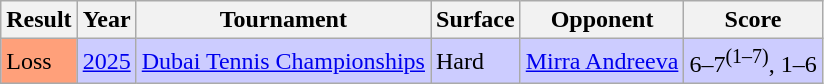<table class="wikitable">
<tr>
<th>Result</th>
<th>Year</th>
<th>Tournament</th>
<th>Surface</th>
<th>Opponent</th>
<th class="unsortable">Score</th>
</tr>
<tr style=background:#ccccff>
<td bgcolor=ffa07a>Loss</td>
<td><a href='#'>2025</a></td>
<td><a href='#'>Dubai Tennis Championships</a></td>
<td>Hard</td>
<td> <a href='#'>Mirra Andreeva</a></td>
<td>6–7<sup>(1–7)</sup>, 1–6</td>
</tr>
</table>
